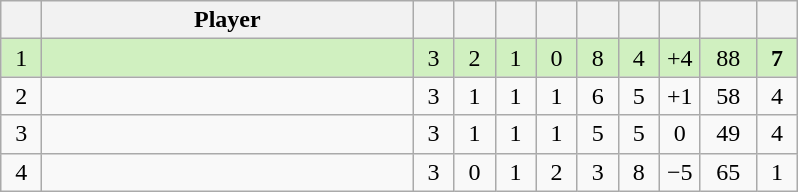<table class="wikitable" style="text-align:center; margin: 1em auto 1em auto, align:left">
<tr>
<th width=20></th>
<th width=240>Player</th>
<th width=20></th>
<th width=20></th>
<th width=20></th>
<th width=20></th>
<th width=20></th>
<th width=20></th>
<th width=20></th>
<th width=30></th>
<th width=20></th>
</tr>
<tr style="background:#D0F0C0;">
<td>1</td>
<td align=left></td>
<td>3</td>
<td>2</td>
<td>1</td>
<td>0</td>
<td>8</td>
<td>4</td>
<td>+4</td>
<td>88</td>
<td><strong>7</strong></td>
</tr>
<tr style=>
<td>2</td>
<td align=left></td>
<td>3</td>
<td>1</td>
<td>1</td>
<td>1</td>
<td>6</td>
<td>5</td>
<td>+1</td>
<td>58</td>
<td>4</td>
</tr>
<tr style=>
<td>3</td>
<td align=left></td>
<td>3</td>
<td>1</td>
<td>1</td>
<td>1</td>
<td>5</td>
<td>5</td>
<td>0</td>
<td>49</td>
<td>4</td>
</tr>
<tr style=>
<td>4</td>
<td align=left></td>
<td>3</td>
<td>0</td>
<td>1</td>
<td>2</td>
<td>3</td>
<td>8</td>
<td>−5</td>
<td>65</td>
<td>1</td>
</tr>
</table>
